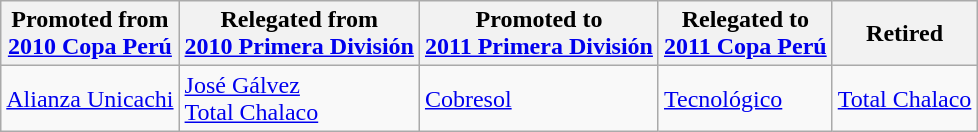<table class="wikitable">
<tr>
<th>Promoted from<br><a href='#'>2010 Copa Perú</a></th>
<th>Relegated from<br><a href='#'>2010 Primera División</a></th>
<th>Promoted to<br><a href='#'>2011 Primera División</a></th>
<th>Relegated to<br><a href='#'>2011 Copa Perú</a></th>
<th>Retired</th>
</tr>
<tr>
<td> <a href='#'>Alianza Unicachi</a> </td>
<td> <a href='#'>José Gálvez</a> <br> <a href='#'>Total Chalaco</a> </td>
<td> <a href='#'>Cobresol</a> </td>
<td> <a href='#'>Tecnológico</a> </td>
<td> <a href='#'>Total Chalaco</a> </td>
</tr>
</table>
